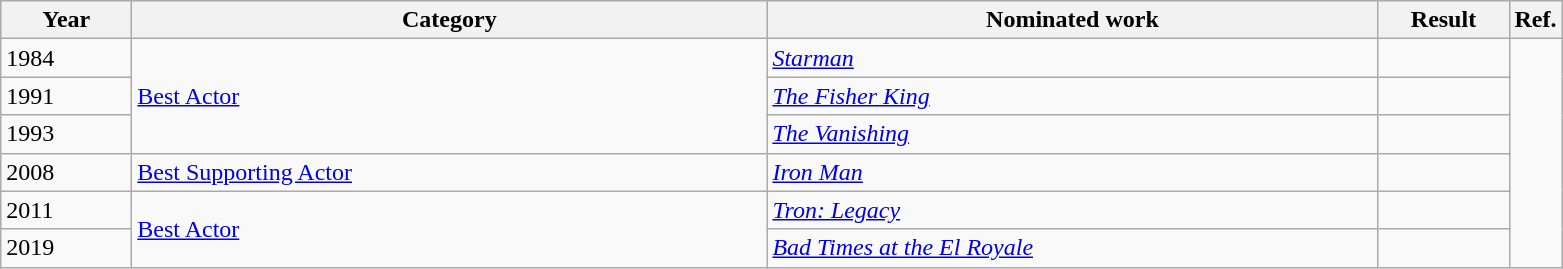<table class=wikitable>
<tr>
<th scope="col" style="width:5em;">Year</th>
<th scope="col" style="width:26em;">Category</th>
<th scope="col" style="width:25em;">Nominated work</th>
<th scope="col" style="width:5em;">Result</th>
<th>Ref.</th>
</tr>
<tr>
<td>1984</td>
<td rowspan=3><a href='#'>Best Actor</a></td>
<td><em><a href='#'>Starman</a></em></td>
<td></td>
</tr>
<tr>
<td>1991</td>
<td><em><a href='#'>The Fisher King</a></em></td>
<td></td>
</tr>
<tr>
<td>1993</td>
<td><em><a href='#'>The Vanishing</a></em></td>
<td></td>
</tr>
<tr>
<td>2008</td>
<td><a href='#'>Best Supporting Actor</a></td>
<td><em><a href='#'>Iron Man</a></em></td>
<td></td>
</tr>
<tr>
<td>2011</td>
<td rowspan=2><a href='#'>Best Actor</a></td>
<td><em><a href='#'>Tron: Legacy</a></em></td>
<td></td>
</tr>
<tr>
<td>2019</td>
<td><em><a href='#'>Bad Times at the El Royale</a></em></td>
<td></td>
</tr>
</table>
